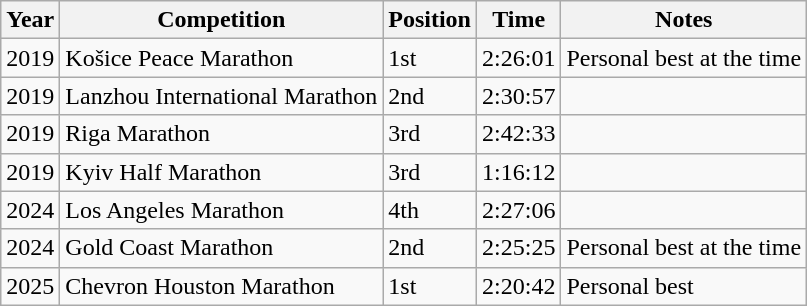<table class="wikitable">
<tr>
<th>Year</th>
<th>Competition</th>
<th>Position</th>
<th>Time</th>
<th>Notes</th>
</tr>
<tr>
<td>2019</td>
<td>Košice Peace Marathon</td>
<td>1st</td>
<td>2:26:01</td>
<td>Personal best at the time</td>
</tr>
<tr>
<td>2019</td>
<td>Lanzhou International Marathon</td>
<td>2nd</td>
<td>2:30:57</td>
<td></td>
</tr>
<tr>
<td>2019</td>
<td>Riga Marathon</td>
<td>3rd</td>
<td>2:42:33</td>
<td></td>
</tr>
<tr>
<td>2019</td>
<td>Kyiv Half Marathon</td>
<td>3rd</td>
<td>1:16:12</td>
<td></td>
</tr>
<tr>
<td>2024</td>
<td>Los Angeles Marathon</td>
<td>4th</td>
<td>2:27:06</td>
<td></td>
</tr>
<tr>
<td>2024</td>
<td>Gold Coast Marathon</td>
<td>2nd</td>
<td>2:25:25</td>
<td>Personal best at the time</td>
</tr>
<tr>
<td>2025</td>
<td>Chevron Houston Marathon</td>
<td>1st</td>
<td>2:20:42</td>
<td>Personal best</td>
</tr>
</table>
